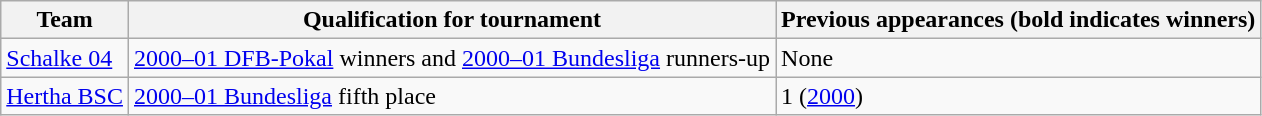<table class="wikitable">
<tr>
<th>Team</th>
<th>Qualification for tournament</th>
<th>Previous appearances (bold indicates winners)</th>
</tr>
<tr>
<td><a href='#'>Schalke 04</a></td>
<td><a href='#'>2000–01 DFB-Pokal</a> winners and <a href='#'>2000–01 Bundesliga</a> runners-up</td>
<td>None</td>
</tr>
<tr>
<td><a href='#'>Hertha BSC</a></td>
<td><a href='#'>2000–01 Bundesliga</a> fifth place</td>
<td>1 (<a href='#'>2000</a>)</td>
</tr>
</table>
